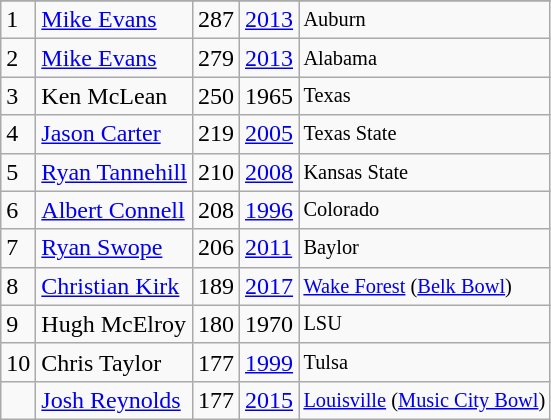<table class="wikitable">
<tr>
</tr>
<tr>
<td>1</td>
<td><a href='#'>Mike Evans</a></td>
<td>287</td>
<td><a href='#'>2013</a></td>
<td style="font-size:85%;">Auburn</td>
</tr>
<tr>
<td>2</td>
<td><a href='#'>Mike Evans</a></td>
<td>279</td>
<td><a href='#'>2013</a></td>
<td style="font-size:85%;">Alabama</td>
</tr>
<tr>
<td>3</td>
<td>Ken McLean</td>
<td>250</td>
<td>1965</td>
<td style="font-size:85%;">Texas</td>
</tr>
<tr>
<td>4</td>
<td><a href='#'>Jason Carter</a></td>
<td>219</td>
<td><a href='#'>2005</a></td>
<td style="font-size:85%;">Texas State</td>
</tr>
<tr>
<td>5</td>
<td><a href='#'>Ryan Tannehill</a></td>
<td>210</td>
<td><a href='#'>2008</a></td>
<td style="font-size:85%;">Kansas State</td>
</tr>
<tr>
<td>6</td>
<td><a href='#'>Albert Connell</a></td>
<td>208</td>
<td><a href='#'>1996</a></td>
<td style="font-size:85%;">Colorado</td>
</tr>
<tr>
<td>7</td>
<td><a href='#'>Ryan Swope</a></td>
<td>206</td>
<td><a href='#'>2011</a></td>
<td style="font-size:85%;">Baylor</td>
</tr>
<tr>
<td>8</td>
<td><a href='#'>Christian Kirk</a></td>
<td>189</td>
<td><a href='#'>2017</a></td>
<td style="font-size:85%;"><a href='#'>Wake Forest</a> (<a href='#'>Belk Bowl</a>)</td>
</tr>
<tr>
<td>9</td>
<td>Hugh McElroy</td>
<td>180</td>
<td>1970</td>
<td style="font-size:85%;">LSU</td>
</tr>
<tr>
<td>10</td>
<td>Chris Taylor</td>
<td>177</td>
<td><a href='#'>1999</a></td>
<td style="font-size:85%;">Tulsa</td>
</tr>
<tr>
<td></td>
<td><a href='#'>Josh Reynolds</a></td>
<td>177</td>
<td><a href='#'>2015</a></td>
<td style="font-size:85%;"><a href='#'>Louisville</a> (<a href='#'>Music City Bowl</a>)</td>
</tr>
</table>
